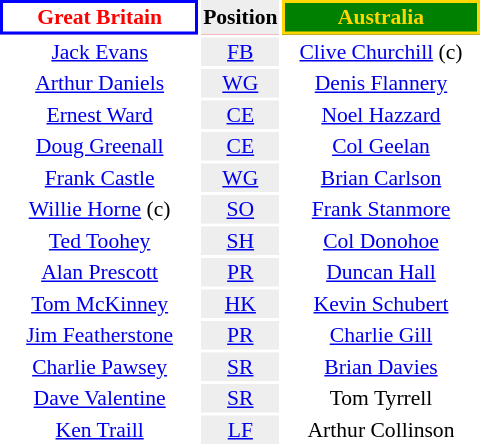<table align=right style="font-size:90%; margin-left:1em">
<tr bgcolor=#FF0033>
<th align="centre" width="126" style="border: 2px solid blue; background: white; color: red">Great Britain</th>
<th align="center" style="background: #eeeeee; color: black">Position</th>
<th align="centre" width="126" style="border: 2px solid gold; background: green; color: gold">Australia</th>
</tr>
<tr align="center">
<td><a href='#'>Jack Evans</a></td>
<td style="background: #eeeeee"><a href='#'>FB</a></td>
<td><a href='#'>Clive Churchill</a> (c)</td>
</tr>
<tr align="center">
<td><a href='#'>Arthur Daniels</a></td>
<td style="background: #eeeeee"><a href='#'>WG</a></td>
<td><a href='#'>Denis Flannery</a></td>
</tr>
<tr align="center">
<td><a href='#'>Ernest Ward</a></td>
<td style="background: #eeeeee"><a href='#'>CE</a></td>
<td><a href='#'>Noel Hazzard</a></td>
</tr>
<tr align="center">
<td><a href='#'>Doug Greenall</a></td>
<td style="background: #eeeeee"><a href='#'>CE</a></td>
<td><a href='#'>Col Geelan</a></td>
</tr>
<tr align="center">
<td><a href='#'>Frank Castle</a></td>
<td style="background: #eeeeee"><a href='#'>WG</a></td>
<td><a href='#'>Brian Carlson</a></td>
</tr>
<tr align="center">
<td><a href='#'>Willie Horne</a> (c)</td>
<td style="background: #eeeeee"><a href='#'>SO</a></td>
<td><a href='#'>Frank Stanmore</a></td>
</tr>
<tr align="center">
<td><a href='#'>Ted Toohey</a></td>
<td style="background: #eeeeee"><a href='#'>SH</a></td>
<td><a href='#'>Col Donohoe</a></td>
</tr>
<tr align="center">
<td><a href='#'>Alan Prescott</a></td>
<td style="background: #eeeeee"><a href='#'>PR</a></td>
<td><a href='#'>Duncan Hall</a></td>
</tr>
<tr align="center">
<td><a href='#'>Tom McKinney</a></td>
<td style="background: #eeeeee"><a href='#'>HK</a></td>
<td><a href='#'>Kevin Schubert</a></td>
</tr>
<tr align="center">
<td><a href='#'>Jim Featherstone</a></td>
<td style="background: #eeeeee"><a href='#'>PR</a></td>
<td><a href='#'>Charlie Gill</a></td>
</tr>
<tr align="center">
<td><a href='#'>Charlie Pawsey</a></td>
<td style="background: #eeeeee"><a href='#'>SR</a></td>
<td><a href='#'>Brian Davies</a></td>
</tr>
<tr align="center">
<td><a href='#'>Dave Valentine</a></td>
<td style="background: #eeeeee"><a href='#'>SR</a></td>
<td>Tom Tyrrell</td>
</tr>
<tr align="center">
<td><a href='#'>Ken Traill</a></td>
<td style="background: #eeeeee"><a href='#'>LF</a></td>
<td>Arthur Collinson</td>
</tr>
</table>
